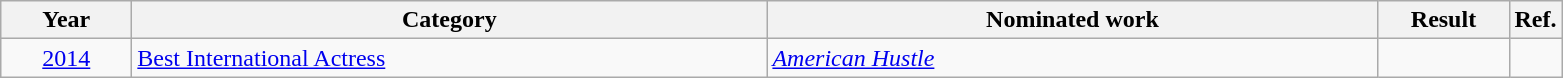<table class=wikitable>
<tr>
<th scope="col" style="width:5em;">Year</th>
<th scope="col" style="width:26em;">Category</th>
<th scope="col" style="width:25em;">Nominated work</th>
<th scope="col" style="width:5em;">Result</th>
<th>Ref.</th>
</tr>
<tr>
<td style="text-align:center;"><a href='#'>2014</a></td>
<td><a href='#'>Best International Actress</a></td>
<td><em><a href='#'>American Hustle</a></em></td>
<td></td>
<td style="text-align:center;"></td>
</tr>
</table>
